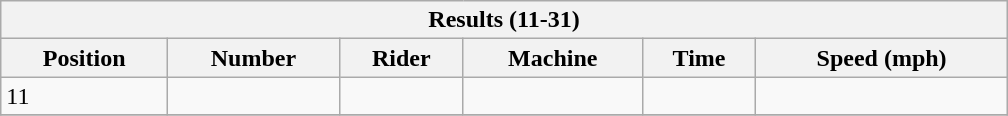<table class="collapsible collapsed wikitable"style="width:42em;margin-top:-1px;">
<tr>
<th scope="col" colspan="6">Results (11-31)</th>
</tr>
<tr>
<th scope="col">Position</th>
<th scope="col">Number</th>
<th scope="col">Rider</th>
<th scope="col">Machine</th>
<th scope="col">Time</th>
<th scope="col">Speed (mph)</th>
</tr>
<tr>
<td>11</td>
<td></td>
<td></td>
<td></td>
<td></td>
<td></td>
</tr>
<tr>
</tr>
</table>
